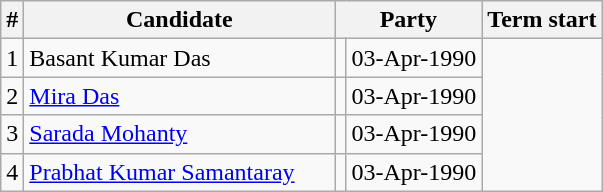<table class="wikitable">
<tr>
<th>#</th>
<th style="width:200px">Candidate</th>
<th colspan="2">Party</th>
<th>Term start</th>
</tr>
<tr>
<td>1</td>
<td>Basant Kumar Das</td>
<td></td>
<td>03-Apr-1990</td>
</tr>
<tr>
<td>2</td>
<td><a href='#'>Mira Das</a></td>
<td></td>
<td>03-Apr-1990</td>
</tr>
<tr>
<td>3</td>
<td><a href='#'>Sarada Mohanty</a></td>
<td></td>
<td>03-Apr-1990</td>
</tr>
<tr>
<td>4</td>
<td><a href='#'>Prabhat Kumar Samantaray</a></td>
<td></td>
<td>03-Apr-1990</td>
</tr>
</table>
